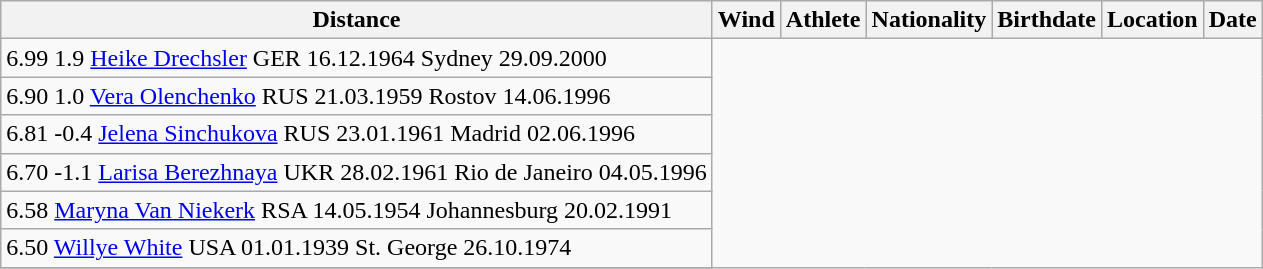<table class="wikitable">
<tr>
<th>Distance</th>
<th>Wind</th>
<th>Athlete</th>
<th>Nationality</th>
<th>Birthdate</th>
<th>Location</th>
<th>Date</th>
</tr>
<tr>
<td>6.99	1.9	<a href='#'>Heike Drechsler</a>	 GER	16.12.1964	Sydney	29.09.2000</td>
</tr>
<tr>
<td>6.90	1.0	<a href='#'>Vera Olenchenko</a>	 RUS	21.03.1959	Rostov	14.06.1996</td>
</tr>
<tr>
<td>6.81	-0.4	<a href='#'>Jelena Sinchukova</a>	 RUS	23.01.1961	Madrid	02.06.1996</td>
</tr>
<tr>
<td>6.70	-1.1	<a href='#'>Larisa Berezhnaya</a>	 UKR	28.02.1961	Rio de Janeiro	04.05.1996</td>
</tr>
<tr>
<td>6.58	   <a href='#'>Maryna Van Niekerk</a>	 RSA	14.05.1954	Johannesburg	20.02.1991</td>
</tr>
<tr>
<td>6.50	  <a href='#'>Willye White</a>	 USA	01.01.1939	St. George	26.10.1974</td>
</tr>
<tr>
</tr>
</table>
